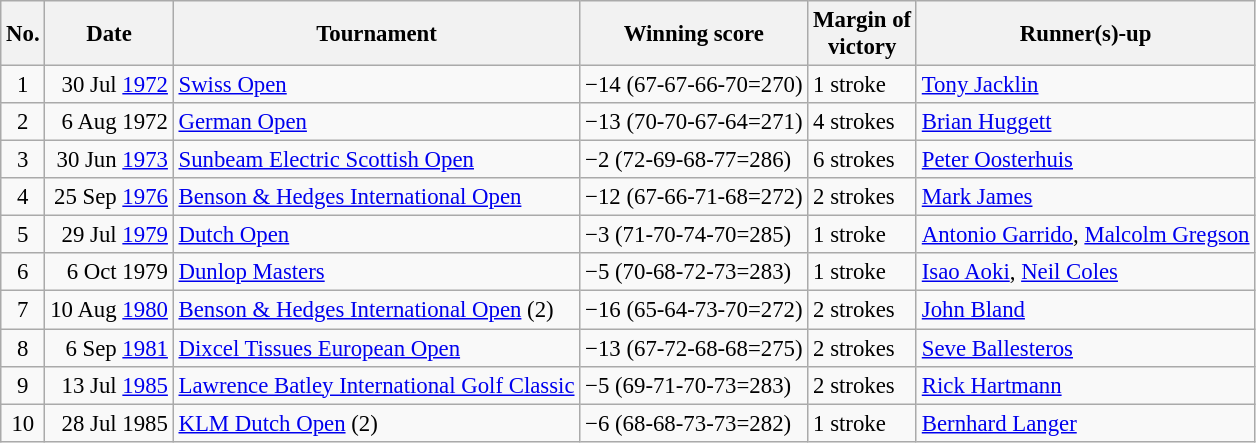<table class="wikitable" style="font-size:95%;">
<tr>
<th>No.</th>
<th>Date</th>
<th>Tournament</th>
<th>Winning score</th>
<th>Margin of<br>victory</th>
<th>Runner(s)-up</th>
</tr>
<tr>
<td align=center>1</td>
<td align=right>30 Jul <a href='#'>1972</a></td>
<td><a href='#'>Swiss Open</a></td>
<td>−14 (67-67-66-70=270)</td>
<td>1 stroke</td>
<td> <a href='#'>Tony Jacklin</a></td>
</tr>
<tr>
<td align=center>2</td>
<td align=right>6 Aug 1972</td>
<td><a href='#'>German Open</a></td>
<td>−13 (70-70-67-64=271)</td>
<td>4 strokes</td>
<td> <a href='#'>Brian Huggett</a></td>
</tr>
<tr>
<td align=center>3</td>
<td align=right>30 Jun <a href='#'>1973</a></td>
<td><a href='#'>Sunbeam Electric Scottish Open</a></td>
<td>−2 (72-69-68-77=286)</td>
<td>6 strokes</td>
<td> <a href='#'>Peter Oosterhuis</a></td>
</tr>
<tr>
<td align=center>4</td>
<td align=right>25 Sep <a href='#'>1976</a></td>
<td><a href='#'>Benson & Hedges International Open</a></td>
<td>−12 (67-66-71-68=272)</td>
<td>2 strokes</td>
<td> <a href='#'>Mark James</a></td>
</tr>
<tr>
<td align=center>5</td>
<td align=right>29 Jul <a href='#'>1979</a></td>
<td><a href='#'>Dutch Open</a></td>
<td>−3 (71-70-74-70=285)</td>
<td>1 stroke</td>
<td> <a href='#'>Antonio Garrido</a>,  <a href='#'>Malcolm Gregson</a></td>
</tr>
<tr>
<td align=center>6</td>
<td align=right>6 Oct 1979</td>
<td><a href='#'>Dunlop Masters</a></td>
<td>−5 (70-68-72-73=283)</td>
<td>1 stroke</td>
<td> <a href='#'>Isao Aoki</a>,  <a href='#'>Neil Coles</a></td>
</tr>
<tr>
<td align=center>7</td>
<td align=right>10 Aug <a href='#'>1980</a></td>
<td><a href='#'>Benson & Hedges International Open</a> (2)</td>
<td>−16 (65-64-73-70=272)</td>
<td>2 strokes</td>
<td> <a href='#'>John Bland</a></td>
</tr>
<tr>
<td align=center>8</td>
<td align=right>6 Sep <a href='#'>1981</a></td>
<td><a href='#'>Dixcel Tissues European Open</a></td>
<td>−13 (67-72-68-68=275)</td>
<td>2 strokes</td>
<td> <a href='#'>Seve Ballesteros</a></td>
</tr>
<tr>
<td align=center>9</td>
<td align=right>13 Jul <a href='#'>1985</a></td>
<td><a href='#'>Lawrence Batley International Golf Classic</a></td>
<td>−5 (69-71-70-73=283)</td>
<td>2 strokes</td>
<td> <a href='#'>Rick Hartmann</a></td>
</tr>
<tr>
<td align=center>10</td>
<td align=right>28 Jul 1985</td>
<td><a href='#'>KLM Dutch Open</a> (2)</td>
<td>−6 (68-68-73-73=282)</td>
<td>1 stroke</td>
<td> <a href='#'>Bernhard Langer</a></td>
</tr>
</table>
